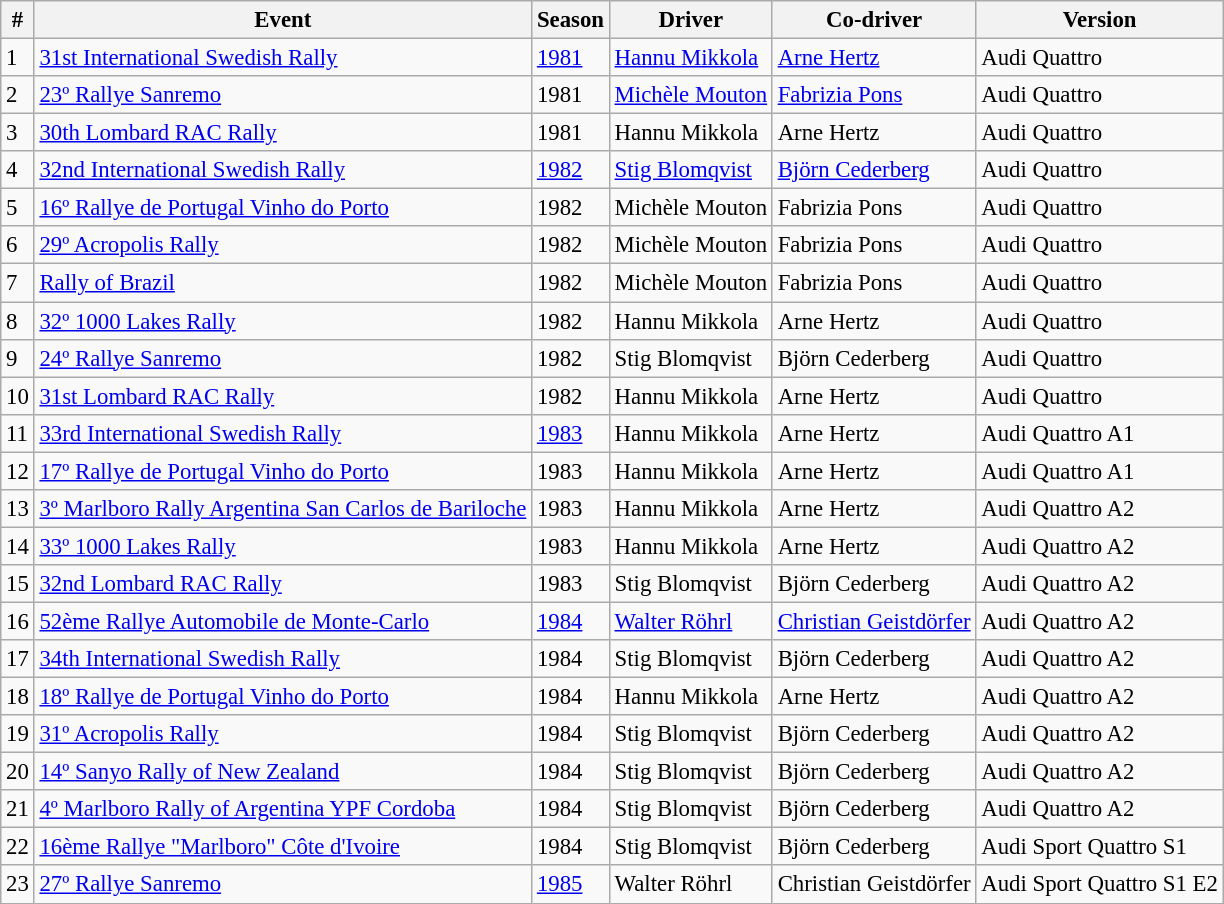<table class="wikitable" style="font-size: 95%; ">
<tr>
<th> # </th>
<th>Event</th>
<th>Season</th>
<th>Driver</th>
<th>Co-driver</th>
<th>Version</th>
</tr>
<tr>
<td>1</td>
<td> <a href='#'>31st International Swedish Rally</a></td>
<td><a href='#'>1981</a></td>
<td> <a href='#'>Hannu Mikkola</a></td>
<td> <a href='#'>Arne Hertz</a></td>
<td>Audi Quattro</td>
</tr>
<tr>
<td>2</td>
<td> <a href='#'>23º Rallye Sanremo</a></td>
<td>1981</td>
<td> <a href='#'>Michèle Mouton</a></td>
<td> <a href='#'>Fabrizia Pons</a></td>
<td>Audi Quattro</td>
</tr>
<tr>
<td>3</td>
<td> <a href='#'>30th Lombard RAC Rally</a></td>
<td>1981</td>
<td> Hannu Mikkola</td>
<td> Arne Hertz</td>
<td>Audi Quattro</td>
</tr>
<tr>
<td>4</td>
<td> <a href='#'>32nd International Swedish Rally</a></td>
<td><a href='#'>1982</a></td>
<td> <a href='#'>Stig Blomqvist</a></td>
<td> <a href='#'>Björn Cederberg</a></td>
<td>Audi Quattro</td>
</tr>
<tr>
<td>5</td>
<td> <a href='#'>16º Rallye de Portugal Vinho do Porto</a></td>
<td>1982</td>
<td> Michèle Mouton</td>
<td> Fabrizia Pons</td>
<td>Audi Quattro</td>
</tr>
<tr>
<td>6</td>
<td> <a href='#'>29º Acropolis Rally</a></td>
<td>1982</td>
<td> Michèle Mouton</td>
<td> Fabrizia Pons</td>
<td>Audi Quattro</td>
</tr>
<tr>
<td>7</td>
<td> <a href='#'>Rally of Brazil</a></td>
<td>1982</td>
<td> Michèle Mouton</td>
<td> Fabrizia Pons</td>
<td>Audi Quattro</td>
</tr>
<tr>
<td>8</td>
<td> <a href='#'>32º 1000 Lakes Rally</a></td>
<td>1982</td>
<td> Hannu Mikkola</td>
<td> Arne Hertz</td>
<td>Audi Quattro</td>
</tr>
<tr>
<td>9</td>
<td> <a href='#'>24º Rallye Sanremo</a></td>
<td>1982</td>
<td> Stig Blomqvist</td>
<td> Björn Cederberg</td>
<td>Audi Quattro</td>
</tr>
<tr>
<td>10</td>
<td> <a href='#'>31st Lombard RAC Rally</a></td>
<td>1982</td>
<td> Hannu Mikkola</td>
<td> Arne Hertz</td>
<td>Audi Quattro</td>
</tr>
<tr>
<td>11</td>
<td> <a href='#'>33rd International Swedish Rally</a></td>
<td><a href='#'>1983</a></td>
<td> Hannu Mikkola</td>
<td> Arne Hertz</td>
<td>Audi Quattro A1</td>
</tr>
<tr>
<td>12</td>
<td> <a href='#'>17º Rallye de Portugal Vinho do Porto</a></td>
<td>1983</td>
<td> Hannu Mikkola</td>
<td> Arne Hertz</td>
<td>Audi Quattro A1</td>
</tr>
<tr>
<td>13</td>
<td> <a href='#'>3º Marlboro Rally Argentina San Carlos de Bariloche</a></td>
<td>1983</td>
<td> Hannu Mikkola</td>
<td> Arne Hertz</td>
<td>Audi Quattro A2</td>
</tr>
<tr>
<td>14</td>
<td> <a href='#'>33º 1000 Lakes Rally</a></td>
<td>1983</td>
<td> Hannu Mikkola</td>
<td> Arne Hertz</td>
<td>Audi Quattro A2</td>
</tr>
<tr>
<td>15</td>
<td> <a href='#'>32nd Lombard RAC Rally</a></td>
<td>1983</td>
<td> Stig Blomqvist</td>
<td> Björn Cederberg</td>
<td>Audi Quattro A2</td>
</tr>
<tr>
<td>16</td>
<td> <a href='#'>52ème Rallye Automobile de Monte-Carlo</a></td>
<td><a href='#'>1984</a></td>
<td> <a href='#'>Walter Röhrl</a></td>
<td> <a href='#'>Christian Geistdörfer</a></td>
<td>Audi Quattro A2</td>
</tr>
<tr>
<td>17</td>
<td> <a href='#'>34th International Swedish Rally</a></td>
<td>1984</td>
<td> Stig Blomqvist</td>
<td> Björn Cederberg</td>
<td>Audi Quattro A2</td>
</tr>
<tr>
<td>18</td>
<td> <a href='#'>18º Rallye de Portugal Vinho do Porto</a></td>
<td>1984</td>
<td> Hannu Mikkola</td>
<td> Arne Hertz</td>
<td>Audi Quattro A2</td>
</tr>
<tr>
<td>19</td>
<td> <a href='#'>31º Acropolis Rally</a></td>
<td>1984</td>
<td> Stig Blomqvist</td>
<td> Björn Cederberg</td>
<td>Audi Quattro A2</td>
</tr>
<tr>
<td>20</td>
<td> <a href='#'>14º Sanyo Rally of New Zealand</a></td>
<td>1984</td>
<td> Stig Blomqvist</td>
<td> Björn Cederberg</td>
<td>Audi Quattro A2</td>
</tr>
<tr>
<td>21</td>
<td> <a href='#'>4º Marlboro Rally of Argentina YPF Cordoba</a></td>
<td>1984</td>
<td> Stig Blomqvist</td>
<td> Björn Cederberg</td>
<td>Audi Quattro A2</td>
</tr>
<tr>
<td>22</td>
<td> <a href='#'>16ème Rallye "Marlboro" Côte d'Ivoire</a></td>
<td>1984</td>
<td> Stig Blomqvist</td>
<td> Björn Cederberg</td>
<td>Audi Sport Quattro S1</td>
</tr>
<tr>
<td>23</td>
<td> <a href='#'>27º Rallye Sanremo</a></td>
<td><a href='#'>1985</a></td>
<td> Walter Röhrl</td>
<td> Christian Geistdörfer</td>
<td>Audi Sport Quattro S1 E2</td>
</tr>
</table>
